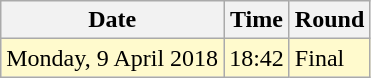<table class="wikitable">
<tr>
<th>Date</th>
<th>Time</th>
<th>Round</th>
</tr>
<tr>
<td style=background:lemonchiffon>Monday, 9 April 2018</td>
<td style=background:lemonchiffon>18:42</td>
<td style=background:lemonchiffon>Final</td>
</tr>
</table>
